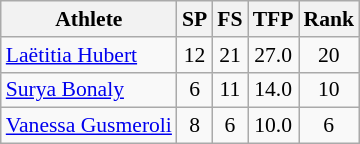<table class="wikitable" border="1" style="font-size:90%">
<tr>
<th>Athlete</th>
<th>SP</th>
<th>FS</th>
<th>TFP</th>
<th>Rank</th>
</tr>
<tr align=center>
<td align=left><a href='#'>Laëtitia Hubert</a></td>
<td>12</td>
<td>21</td>
<td>27.0</td>
<td>20</td>
</tr>
<tr align=center>
<td align=left><a href='#'>Surya Bonaly</a></td>
<td>6</td>
<td>11</td>
<td>14.0</td>
<td>10</td>
</tr>
<tr align=center>
<td align=left><a href='#'>Vanessa Gusmeroli</a></td>
<td>8</td>
<td>6</td>
<td>10.0</td>
<td>6</td>
</tr>
</table>
